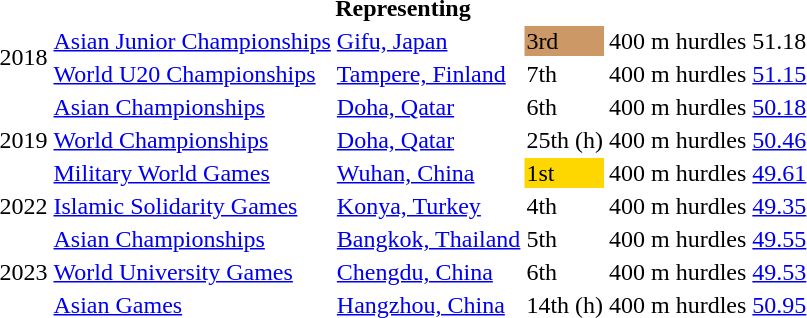<table>
<tr>
<th colspan="6">Representing </th>
</tr>
<tr>
<td rowspan=2>2018</td>
<td><a href='#'>Asian Junior Championships</a></td>
<td><a href='#'>Gifu, Japan</a></td>
<td bgcolor=cc9966>3rd</td>
<td>400 m hurdles</td>
<td>51.18</td>
</tr>
<tr>
<td><a href='#'>World U20 Championships</a></td>
<td><a href='#'>Tampere, Finland</a></td>
<td>7th</td>
<td>400 m hurdles</td>
<td><a href='#'>51.15</a></td>
</tr>
<tr>
<td rowspan=3>2019</td>
<td><a href='#'>Asian Championships</a></td>
<td><a href='#'>Doha, Qatar</a></td>
<td>6th</td>
<td>400 m hurdles</td>
<td><a href='#'>50.18</a></td>
</tr>
<tr>
<td><a href='#'>World Championships</a></td>
<td><a href='#'>Doha, Qatar</a></td>
<td>25th (h)</td>
<td>400 m hurdles</td>
<td><a href='#'>50.46</a></td>
</tr>
<tr>
<td><a href='#'>Military World Games</a></td>
<td><a href='#'>Wuhan, China</a></td>
<td bgcolor=gold>1st</td>
<td>400 m hurdles</td>
<td><a href='#'>49.61</a></td>
</tr>
<tr>
<td>2022</td>
<td><a href='#'>Islamic Solidarity Games</a></td>
<td><a href='#'>Konya, Turkey</a></td>
<td>4th</td>
<td>400 m hurdles</td>
<td><a href='#'>49.35</a></td>
</tr>
<tr>
<td rowspan=3>2023</td>
<td><a href='#'>Asian Championships</a></td>
<td><a href='#'>Bangkok, Thailand</a></td>
<td>5th</td>
<td>400 m hurdles</td>
<td><a href='#'>49.55</a></td>
</tr>
<tr>
<td><a href='#'>World University Games</a></td>
<td><a href='#'>Chengdu, China</a></td>
<td>6th</td>
<td>400 m hurdles</td>
<td><a href='#'>49.53</a></td>
</tr>
<tr>
<td><a href='#'>Asian Games</a></td>
<td><a href='#'>Hangzhou, China</a></td>
<td>14th (h)</td>
<td>400 m hurdles</td>
<td><a href='#'>50.95</a></td>
</tr>
</table>
